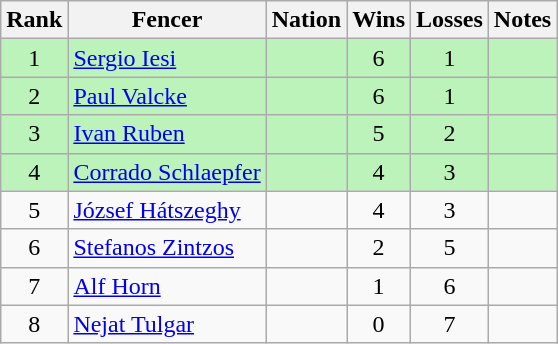<table class="wikitable sortable" style="text-align: center;">
<tr>
<th>Rank</th>
<th>Fencer</th>
<th>Nation</th>
<th>Wins</th>
<th>Losses</th>
<th>Notes</th>
</tr>
<tr style="background:#bbf3bb;">
<td>1</td>
<td align=left><a href='#'>Sergio Iesi</a></td>
<td align=left></td>
<td>6</td>
<td>1</td>
<td></td>
</tr>
<tr style="background:#bbf3bb;">
<td>2</td>
<td align=left><a href='#'>Paul Valcke</a></td>
<td align=left></td>
<td>6</td>
<td>1</td>
<td></td>
</tr>
<tr style="background:#bbf3bb;">
<td>3</td>
<td align=left><a href='#'>Ivan Ruben</a></td>
<td align=left></td>
<td>5</td>
<td>2</td>
<td></td>
</tr>
<tr style="background:#bbf3bb;">
<td>4</td>
<td align=left><a href='#'>Corrado Schlaepfer</a></td>
<td align=left></td>
<td>4</td>
<td>3</td>
<td></td>
</tr>
<tr>
<td>5</td>
<td align=left><a href='#'>József Hátszeghy</a></td>
<td align=left></td>
<td>4</td>
<td>3</td>
<td></td>
</tr>
<tr>
<td>6</td>
<td align=left><a href='#'>Stefanos Zintzos</a></td>
<td align=left></td>
<td>2</td>
<td>5</td>
<td></td>
</tr>
<tr>
<td>7</td>
<td align=left><a href='#'>Alf Horn</a></td>
<td align=left></td>
<td>1</td>
<td>6</td>
<td></td>
</tr>
<tr>
<td>8</td>
<td align=left><a href='#'>Nejat Tulgar</a></td>
<td align=left></td>
<td>0</td>
<td>7</td>
<td></td>
</tr>
</table>
